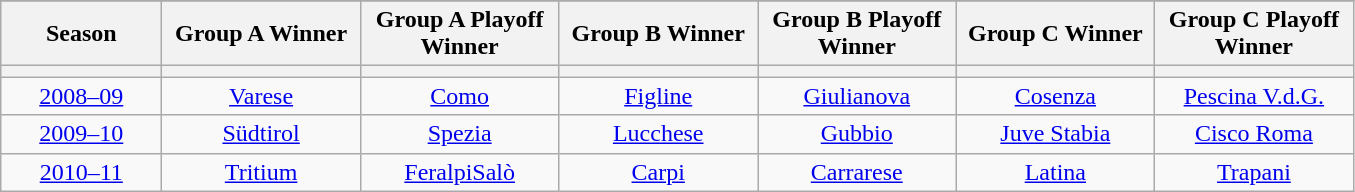<table class="wikitable" style="text-align: center">
<tr>
</tr>
<tr>
<th>Season</th>
<th>Group A Winner</th>
<th>Group A Playoff Winner</th>
<th>Group B Winner</th>
<th>Group B Playoff Winner</th>
<th>Group C Winner</th>
<th>Group C Playoff Winner</th>
</tr>
<tr>
<th width=100></th>
<th width=125></th>
<th width=125></th>
<th width=125></th>
<th width=125></th>
<th width=125></th>
<th width=125></th>
</tr>
<tr>
<td><a href='#'>2008–09</a></td>
<td><a href='#'>Varese</a></td>
<td><a href='#'>Como</a></td>
<td><a href='#'>Figline</a></td>
<td><a href='#'>Giulianova</a></td>
<td><a href='#'>Cosenza</a></td>
<td><a href='#'>Pescina V.d.G.</a></td>
</tr>
<tr>
<td><a href='#'>2009–10</a></td>
<td><a href='#'>Südtirol</a></td>
<td><a href='#'>Spezia</a></td>
<td><a href='#'>Lucchese</a></td>
<td><a href='#'>Gubbio</a></td>
<td><a href='#'>Juve Stabia</a></td>
<td><a href='#'>Cisco Roma</a></td>
</tr>
<tr>
<td><a href='#'>2010–11</a></td>
<td><a href='#'>Tritium</a></td>
<td><a href='#'>FeralpiSalò</a></td>
<td><a href='#'>Carpi</a></td>
<td><a href='#'>Carrarese</a></td>
<td><a href='#'>Latina</a></td>
<td><a href='#'>Trapani</a></td>
</tr>
</table>
